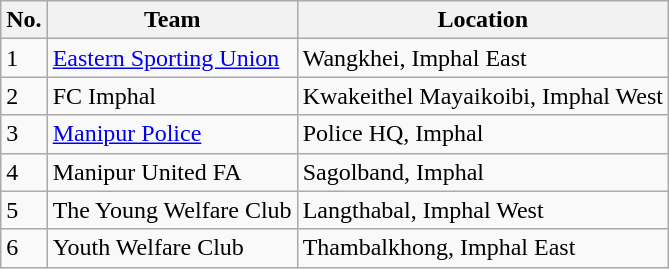<table class="wikitable">
<tr>
<th>No.</th>
<th>Team</th>
<th>Location</th>
</tr>
<tr>
<td>1</td>
<td><a href='#'>Eastern Sporting Union</a></td>
<td>Wangkhei, Imphal East</td>
</tr>
<tr>
<td>2</td>
<td>FC Imphal</td>
<td>Kwakeithel Mayaikoibi, Imphal West</td>
</tr>
<tr>
<td>3</td>
<td><a href='#'>Manipur Police</a></td>
<td>Police HQ, Imphal</td>
</tr>
<tr>
<td>4</td>
<td>Manipur United FA</td>
<td>Sagolband, Imphal</td>
</tr>
<tr>
<td>5</td>
<td>The Young Welfare Club</td>
<td>Langthabal, Imphal West</td>
</tr>
<tr>
<td>6</td>
<td>Youth Welfare Club</td>
<td>Thambalkhong, Imphal East</td>
</tr>
</table>
